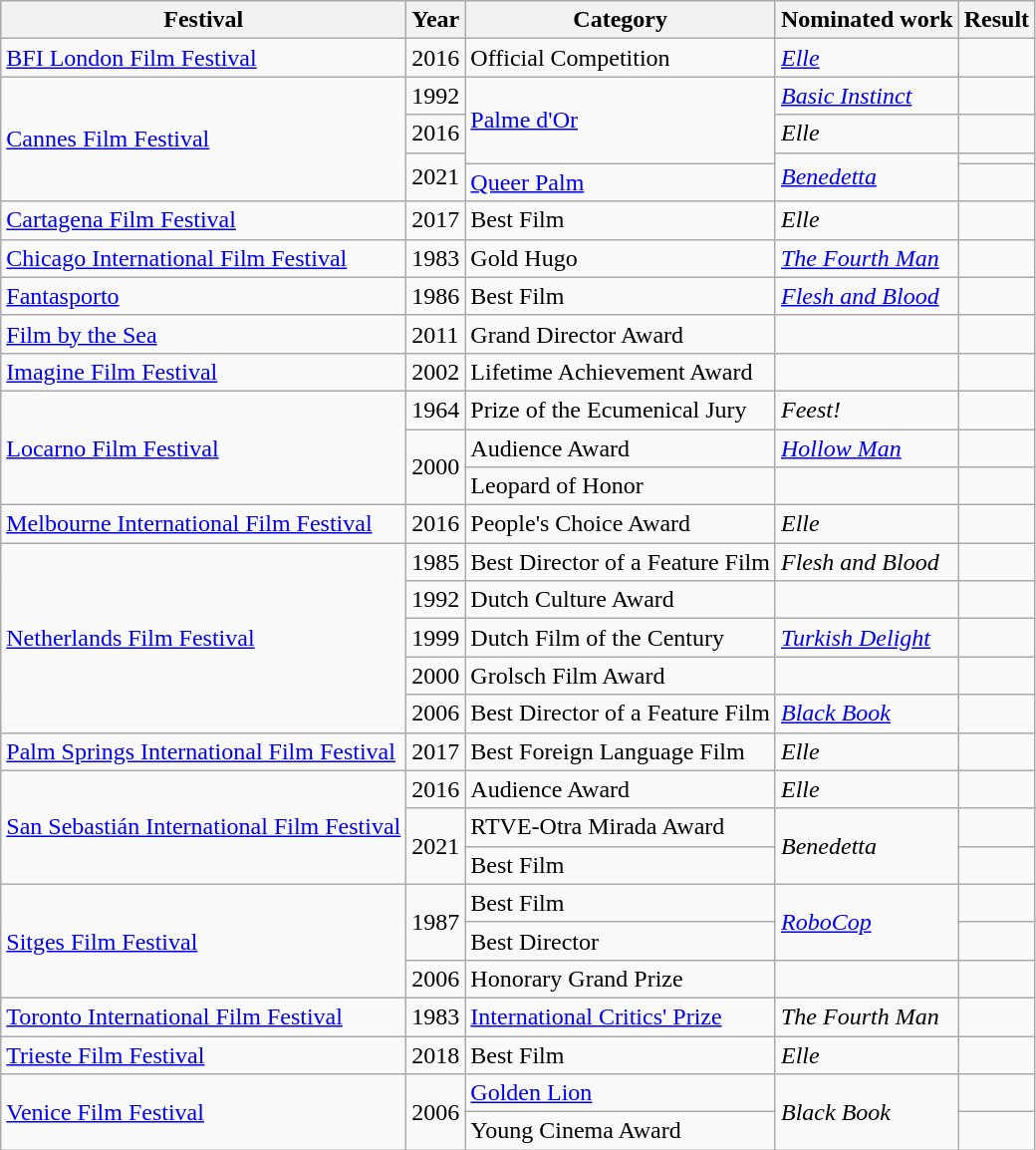<table class="wikitable">
<tr>
<th>Festival</th>
<th>Year</th>
<th>Category</th>
<th>Nominated work</th>
<th>Result</th>
</tr>
<tr>
<td><a href='#'>BFI London Film Festival</a></td>
<td>2016</td>
<td>Official Competition</td>
<td><a href='#'><em>Elle</em></a></td>
<td></td>
</tr>
<tr>
<td rowspan="4"><a href='#'>Cannes Film Festival</a></td>
<td>1992</td>
<td rowspan="3"><a href='#'>Palme d'Or</a></td>
<td><em><a href='#'>Basic Instinct</a></em></td>
<td></td>
</tr>
<tr>
<td>2016</td>
<td><em>Elle</em></td>
<td></td>
</tr>
<tr>
<td rowspan="2">2021</td>
<td rowspan="2"><em><a href='#'>Benedetta</a></em></td>
<td></td>
</tr>
<tr>
<td><a href='#'>Queer Palm</a></td>
<td></td>
</tr>
<tr>
<td><a href='#'>Cartagena Film Festival</a></td>
<td>2017</td>
<td>Best Film</td>
<td><em>Elle</em></td>
<td></td>
</tr>
<tr>
<td><a href='#'>Chicago International Film Festival</a></td>
<td>1983</td>
<td>Gold Hugo</td>
<td><a href='#'><em>The Fourth Man</em></a></td>
<td></td>
</tr>
<tr>
<td><a href='#'>Fantasporto</a></td>
<td>1986</td>
<td>Best Film</td>
<td><a href='#'><em>Flesh and Blood</em></a></td>
<td></td>
</tr>
<tr>
<td><a href='#'>Film by the Sea</a></td>
<td>2011</td>
<td>Grand Director Award</td>
<td></td>
<td></td>
</tr>
<tr>
<td><a href='#'>Imagine Film Festival</a></td>
<td>2002</td>
<td>Lifetime Achievement Award</td>
<td></td>
<td></td>
</tr>
<tr>
<td rowspan="3"><a href='#'>Locarno Film Festival</a></td>
<td>1964</td>
<td>Prize of the Ecumenical Jury</td>
<td><em>Feest!</em></td>
<td></td>
</tr>
<tr>
<td rowspan="2">2000</td>
<td>Audience Award</td>
<td><a href='#'><em>Hollow Man</em></a></td>
<td></td>
</tr>
<tr>
<td>Leopard of Honor</td>
<td></td>
<td></td>
</tr>
<tr>
<td><a href='#'>Melbourne International Film Festival</a></td>
<td>2016</td>
<td>People's Choice Award</td>
<td><em>Elle</em></td>
<td></td>
</tr>
<tr>
<td rowspan="5"><a href='#'>Netherlands Film Festival</a></td>
<td>1985</td>
<td>Best Director of a Feature Film</td>
<td><em>Flesh and Blood</em></td>
<td></td>
</tr>
<tr>
<td>1992</td>
<td>Dutch Culture Award</td>
<td></td>
<td></td>
</tr>
<tr>
<td>1999</td>
<td>Dutch Film of the Century</td>
<td><a href='#'><em>Turkish Delight</em></a></td>
<td></td>
</tr>
<tr>
<td>2000</td>
<td>Grolsch Film Award</td>
<td></td>
<td></td>
</tr>
<tr>
<td>2006</td>
<td>Best Director of a Feature Film</td>
<td><em><a href='#'>Black Book</a></em></td>
<td></td>
</tr>
<tr>
<td><a href='#'>Palm Springs International Film Festival</a></td>
<td>2017</td>
<td>Best Foreign Language Film</td>
<td><em>Elle</em></td>
<td></td>
</tr>
<tr>
<td rowspan="3"><a href='#'>San Sebastián International Film Festival</a></td>
<td>2016</td>
<td>Audience Award</td>
<td><em>Elle</em></td>
<td></td>
</tr>
<tr>
<td rowspan="2">2021</td>
<td>RTVE-Otra Mirada Award</td>
<td rowspan="2"><em>Benedetta</em></td>
<td></td>
</tr>
<tr>
<td>Best Film</td>
<td></td>
</tr>
<tr>
<td rowspan="3"><a href='#'>Sitges Film Festival</a></td>
<td rowspan="2">1987</td>
<td>Best Film</td>
<td rowspan="2"><em><a href='#'>RoboCop</a></em></td>
<td></td>
</tr>
<tr>
<td>Best Director</td>
<td></td>
</tr>
<tr>
<td>2006</td>
<td>Honorary Grand Prize</td>
<td></td>
<td></td>
</tr>
<tr>
<td><a href='#'>Toronto International Film Festival</a></td>
<td>1983</td>
<td><a href='#'>International Critics' Prize</a></td>
<td><em>The Fourth Man</em></td>
<td></td>
</tr>
<tr>
<td><a href='#'>Trieste Film Festival</a></td>
<td>2018</td>
<td>Best Film</td>
<td><em>Elle</em></td>
<td></td>
</tr>
<tr>
<td rowspan="2"><a href='#'>Venice Film Festival</a></td>
<td rowspan="2">2006</td>
<td><a href='#'>Golden Lion</a></td>
<td rowspan="2"><em>Black Book</em></td>
<td></td>
</tr>
<tr>
<td>Young Cinema Award</td>
<td></td>
</tr>
</table>
